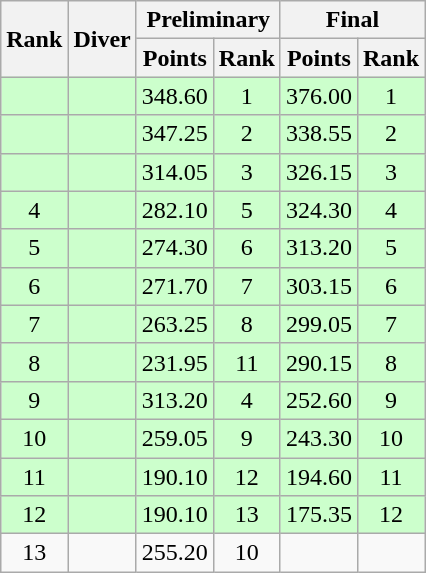<table class="wikitable" style="text-align:center">
<tr>
<th rowspan="2">Rank</th>
<th rowspan="2">Diver</th>
<th colspan="2">Preliminary</th>
<th colspan="2">Final</th>
</tr>
<tr>
<th>Points</th>
<th>Rank</th>
<th>Points</th>
<th>Rank</th>
</tr>
<tr bgcolor=ccffcc>
<td></td>
<td align=left></td>
<td>348.60</td>
<td>1</td>
<td>376.00</td>
<td>1</td>
</tr>
<tr bgcolor=ccffcc>
<td></td>
<td align=left></td>
<td>347.25</td>
<td>2</td>
<td>338.55</td>
<td>2</td>
</tr>
<tr bgcolor=ccffcc>
<td></td>
<td align=left></td>
<td>314.05</td>
<td>3</td>
<td>326.15</td>
<td>3</td>
</tr>
<tr bgcolor=ccffcc>
<td>4</td>
<td align=left></td>
<td>282.10</td>
<td>5</td>
<td>324.30</td>
<td>4</td>
</tr>
<tr bgcolor=ccffcc>
<td>5</td>
<td align=left></td>
<td>274.30</td>
<td>6</td>
<td>313.20</td>
<td>5</td>
</tr>
<tr bgcolor=ccffcc>
<td>6</td>
<td align=left></td>
<td>271.70</td>
<td>7</td>
<td>303.15</td>
<td>6</td>
</tr>
<tr bgcolor=ccffcc>
<td>7</td>
<td align=left></td>
<td>263.25</td>
<td>8</td>
<td>299.05</td>
<td>7</td>
</tr>
<tr bgcolor=ccffcc>
<td>8</td>
<td align=left></td>
<td>231.95</td>
<td>11</td>
<td>290.15</td>
<td>8</td>
</tr>
<tr bgcolor=ccffcc>
<td>9</td>
<td align=left></td>
<td>313.20</td>
<td>4</td>
<td>252.60</td>
<td>9</td>
</tr>
<tr bgcolor=ccffcc>
<td>10</td>
<td align=left></td>
<td>259.05</td>
<td>9</td>
<td>243.30</td>
<td>10</td>
</tr>
<tr bgcolor=ccffcc>
<td>11</td>
<td align=left></td>
<td>190.10</td>
<td>12</td>
<td>194.60</td>
<td>11</td>
</tr>
<tr bgcolor=ccffcc>
<td>12</td>
<td align=left></td>
<td>190.10</td>
<td>13</td>
<td>175.35</td>
<td>12</td>
</tr>
<tr>
<td>13</td>
<td align=left></td>
<td>255.20</td>
<td>10</td>
<td></td>
<td></td>
</tr>
</table>
